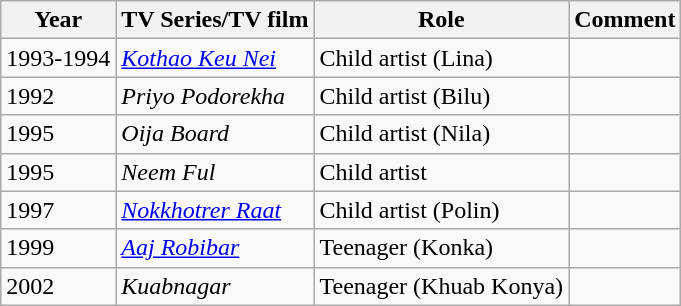<table class="wikitable">
<tr>
<th>Year</th>
<th>TV Series/TV film</th>
<th>Role</th>
<th>Comment</th>
</tr>
<tr>
<td>1993-1994</td>
<td><em><a href='#'>Kothao Keu Nei</a></em></td>
<td>Child artist (Lina)</td>
<td></td>
</tr>
<tr>
<td>1992</td>
<td><em>Priyo Podorekha</em></td>
<td>Child artist (Bilu)</td>
<td></td>
</tr>
<tr>
<td>1995</td>
<td><em>Oija Board</em></td>
<td>Child artist (Nila)</td>
<td></td>
</tr>
<tr>
<td>1995</td>
<td><em>Neem Ful</em></td>
<td>Child artist</td>
<td></td>
</tr>
<tr>
<td>1997</td>
<td><em><a href='#'>Nokkhotrer Raat</a></em></td>
<td>Child artist (Polin)</td>
<td></td>
</tr>
<tr>
<td>1999</td>
<td><em><a href='#'>Aaj Robibar</a></em></td>
<td>Teenager (Konka)</td>
<td></td>
</tr>
<tr>
<td>2002</td>
<td><em>Kuabnagar</em></td>
<td>Teenager (Khuab Konya)</td>
<td></td>
</tr>
</table>
